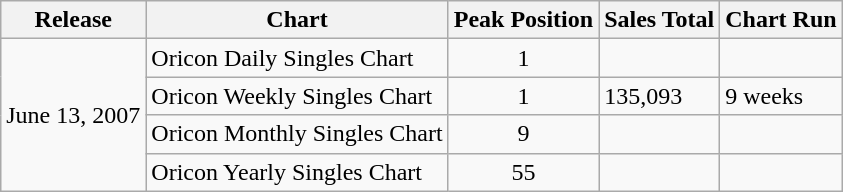<table class="wikitable">
<tr>
<th>Release</th>
<th>Chart</th>
<th>Peak Position</th>
<th>Sales Total</th>
<th>Chart Run</th>
</tr>
<tr>
<td rowspan="4">June 13, 2007</td>
<td>Oricon Daily Singles Chart</td>
<td align="center">1</td>
<td></td>
<td></td>
</tr>
<tr>
<td>Oricon Weekly Singles Chart</td>
<td align="center">1</td>
<td>135,093</td>
<td>9 weeks</td>
</tr>
<tr>
<td>Oricon Monthly Singles Chart</td>
<td align="center">9</td>
<td></td>
<td></td>
</tr>
<tr>
<td>Oricon Yearly Singles Chart</td>
<td align="center">55</td>
<td></td>
<td></td>
</tr>
</table>
